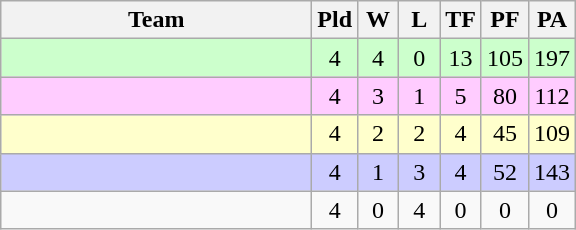<table class="wikitable" style="text-align:center">
<tr>
<th width="200">Team</th>
<th width="20">Pld</th>
<th width="20">W</th>
<th width="20">L</th>
<th width="20">TF</th>
<th width="20">PF</th>
<th width="20">PA</th>
</tr>
<tr style="background:#cfc">
<td align=left></td>
<td align=center>4</td>
<td align=center>4</td>
<td align=center>0</td>
<td>13</td>
<td>105</td>
<td>197</td>
</tr>
<tr style="background:#ffccff">
<td align=left></td>
<td align=center>4</td>
<td align=center>3</td>
<td align=center>1</td>
<td>5</td>
<td>80</td>
<td>112</td>
</tr>
<tr style="background:#ffc">
<td align=left></td>
<td align=center>4</td>
<td align=center>2</td>
<td align=center>2</td>
<td>4</td>
<td>45</td>
<td>109</td>
</tr>
<tr bgcolor=ccccff>
<td align=left></td>
<td align=center>4</td>
<td align=center>1</td>
<td align=center>3</td>
<td>4</td>
<td>52</td>
<td>143</td>
</tr>
<tr>
<td align=left></td>
<td align=center>4</td>
<td align=center>0</td>
<td align=center>4</td>
<td>0</td>
<td>0</td>
<td>0</td>
</tr>
</table>
